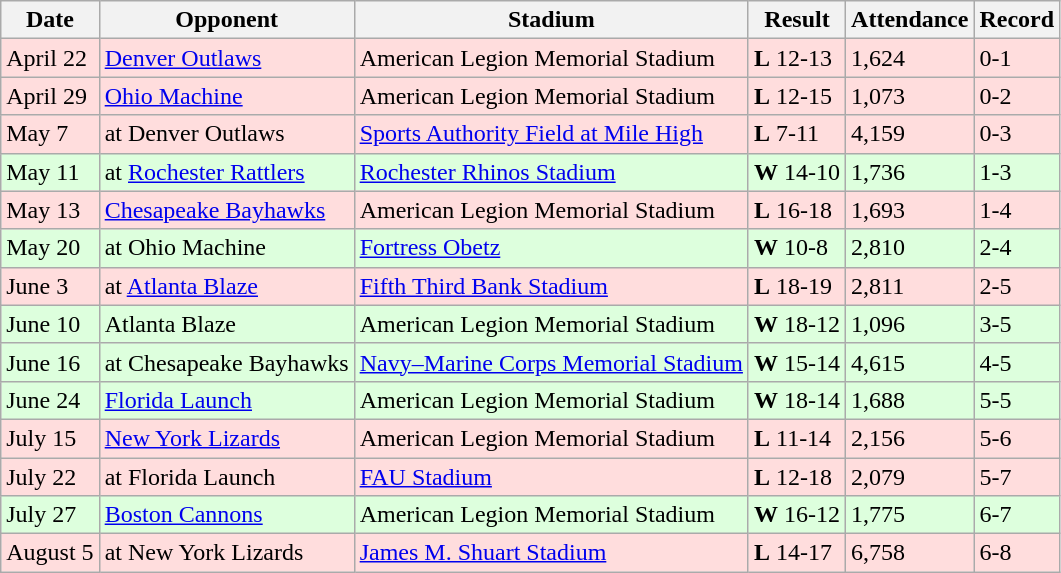<table class="wikitable">
<tr>
<th>Date</th>
<th>Opponent</th>
<th>Stadium</th>
<th>Result</th>
<th>Attendance</th>
<th>Record</th>
</tr>
<tr bgcolor="FFDDDD">
<td>April 22</td>
<td><a href='#'>Denver Outlaws</a></td>
<td>American Legion Memorial Stadium</td>
<td><strong>L</strong> 12-13</td>
<td>1,624</td>
<td>0-1</td>
</tr>
<tr bgcolor="FFDDDD">
<td>April 29</td>
<td><a href='#'>Ohio Machine</a></td>
<td>American Legion Memorial Stadium</td>
<td><strong>L</strong> 12-15</td>
<td>1,073</td>
<td>0-2</td>
</tr>
<tr bgcolor="FFDDDD">
<td>May 7</td>
<td>at Denver Outlaws</td>
<td><a href='#'>Sports Authority Field at Mile High</a></td>
<td><strong>L</strong> 7-11</td>
<td>4,159</td>
<td>0-3</td>
</tr>
<tr bgcolor="DDFFDD">
<td>May 11</td>
<td>at <a href='#'>Rochester Rattlers</a></td>
<td><a href='#'>Rochester Rhinos Stadium</a></td>
<td><strong>W</strong> 14-10</td>
<td>1,736</td>
<td>1-3</td>
</tr>
<tr bgcolor="FFDDDD">
<td>May 13</td>
<td><a href='#'>Chesapeake Bayhawks</a></td>
<td>American Legion Memorial Stadium</td>
<td><strong>L</strong> 16-18</td>
<td>1,693</td>
<td>1-4</td>
</tr>
<tr bgcolor="DDFFDD">
<td>May 20</td>
<td>at Ohio Machine</td>
<td><a href='#'>Fortress Obetz</a></td>
<td><strong>W</strong> 10-8</td>
<td>2,810</td>
<td>2-4</td>
</tr>
<tr bgcolor="FFDDDD">
<td>June 3</td>
<td>at <a href='#'>Atlanta Blaze</a></td>
<td><a href='#'>Fifth Third Bank Stadium</a></td>
<td><strong>L</strong> 18-19</td>
<td>2,811</td>
<td>2-5</td>
</tr>
<tr bgcolor="DDFFDD">
<td>June 10</td>
<td>Atlanta Blaze</td>
<td>American Legion Memorial Stadium</td>
<td><strong>W</strong> 18-12</td>
<td>1,096</td>
<td>3-5</td>
</tr>
<tr bgcolor="DDFFDD">
<td>June 16</td>
<td>at Chesapeake Bayhawks</td>
<td><a href='#'>Navy–Marine Corps Memorial Stadium</a></td>
<td><strong>W</strong> 15-14</td>
<td>4,615</td>
<td>4-5</td>
</tr>
<tr bgcolor="DDFFDD">
<td>June 24</td>
<td><a href='#'>Florida Launch</a></td>
<td>American Legion Memorial Stadium</td>
<td><strong>W</strong> 18-14</td>
<td>1,688</td>
<td>5-5</td>
</tr>
<tr bgcolor="FFDDDD">
<td>July 15</td>
<td><a href='#'>New York Lizards</a></td>
<td>American Legion Memorial Stadium</td>
<td><strong>L</strong> 11-14</td>
<td>2,156</td>
<td>5-6</td>
</tr>
<tr bgcolor="FFDDDD">
<td>July 22</td>
<td>at Florida Launch</td>
<td><a href='#'>FAU Stadium</a></td>
<td><strong>L</strong> 12-18</td>
<td>2,079</td>
<td>5-7</td>
</tr>
<tr bgcolor="DDFFDD">
<td>July 27</td>
<td><a href='#'>Boston Cannons</a></td>
<td>American Legion Memorial Stadium</td>
<td><strong>W</strong> 16-12</td>
<td>1,775</td>
<td>6-7</td>
</tr>
<tr bgcolor="FFDDDD">
<td>August 5</td>
<td>at New York Lizards</td>
<td><a href='#'>James M. Shuart Stadium</a></td>
<td><strong>L</strong> 14-17</td>
<td>6,758</td>
<td>6-8</td>
</tr>
</table>
